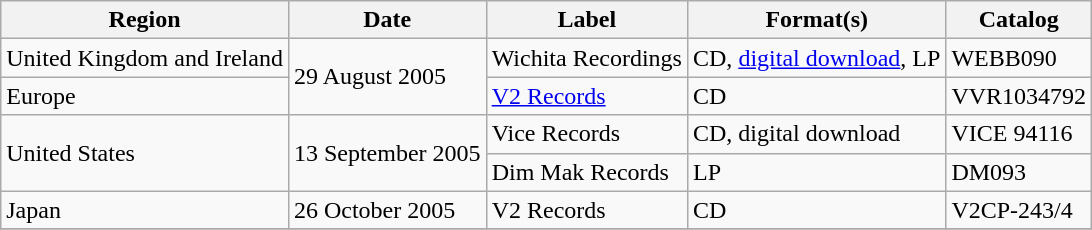<table class="wikitable">
<tr>
<th>Region</th>
<th>Date</th>
<th>Label</th>
<th>Format(s)</th>
<th>Catalog</th>
</tr>
<tr>
<td>United Kingdom and Ireland</td>
<td rowspan="2">29 August 2005</td>
<td>Wichita Recordings</td>
<td>CD, <a href='#'>digital download</a>, LP</td>
<td>WEBB090</td>
</tr>
<tr>
<td>Europe</td>
<td><a href='#'>V2 Records</a></td>
<td>CD</td>
<td>VVR1034792</td>
</tr>
<tr>
<td rowspan="2">United States</td>
<td rowspan="2">13 September 2005</td>
<td>Vice Records</td>
<td>CD, digital download</td>
<td>VICE 94116</td>
</tr>
<tr>
<td>Dim Mak Records</td>
<td>LP</td>
<td>DM093</td>
</tr>
<tr>
<td>Japan</td>
<td>26 October 2005</td>
<td>V2 Records</td>
<td>CD</td>
<td>V2CP-243/4</td>
</tr>
<tr>
</tr>
</table>
